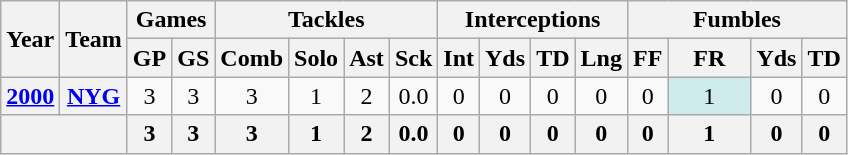<table class="wikitable" style="text-align:center">
<tr>
<th rowspan="2">Year</th>
<th rowspan="2">Team</th>
<th colspan="2">Games</th>
<th colspan="4">Tackles</th>
<th colspan="4">Interceptions</th>
<th colspan="4">Fumbles</th>
</tr>
<tr>
<th>GP</th>
<th>GS</th>
<th>Comb</th>
<th>Solo</th>
<th>Ast</th>
<th>Sck</th>
<th>Int</th>
<th>Yds</th>
<th>TD</th>
<th>Lng</th>
<th>FF</th>
<th>FR</th>
<th>Yds</th>
<th>TD</th>
</tr>
<tr>
<th><a href='#'>2000</a></th>
<th><a href='#'>NYG</a></th>
<td>3</td>
<td>3</td>
<td>3</td>
<td>1</td>
<td>2</td>
<td>0.0</td>
<td>0</td>
<td>0</td>
<td>0</td>
<td>0</td>
<td>0</td>
<td style="background:#cfecec; width:3em;">1</td>
<td>0</td>
<td>0</td>
</tr>
<tr>
<th colspan="2"></th>
<th>3</th>
<th>3</th>
<th>3</th>
<th>1</th>
<th>2</th>
<th>0.0</th>
<th>0</th>
<th>0</th>
<th>0</th>
<th>0</th>
<th>0</th>
<th>1</th>
<th>0</th>
<th>0</th>
</tr>
</table>
